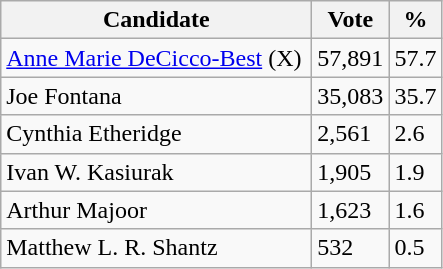<table class="wikitable">
<tr>
<th bgcolor="#DDDDFF" width="200px">Candidate</th>
<th bgcolor="#DDDDFF">Vote</th>
<th bgcolor="#DDDDFF">%</th>
</tr>
<tr>
<td><a href='#'>Anne Marie DeCicco-Best</a> (X)</td>
<td>57,891</td>
<td>57.7</td>
</tr>
<tr>
<td>Joe Fontana</td>
<td>35,083</td>
<td>35.7</td>
</tr>
<tr>
<td>Cynthia Etheridge</td>
<td>2,561</td>
<td>2.6</td>
</tr>
<tr>
<td>Ivan W. Kasiurak</td>
<td>1,905</td>
<td>1.9</td>
</tr>
<tr>
<td>Arthur Majoor</td>
<td>1,623</td>
<td>1.6</td>
</tr>
<tr>
<td>Matthew L. R. Shantz</td>
<td>532</td>
<td>0.5</td>
</tr>
</table>
